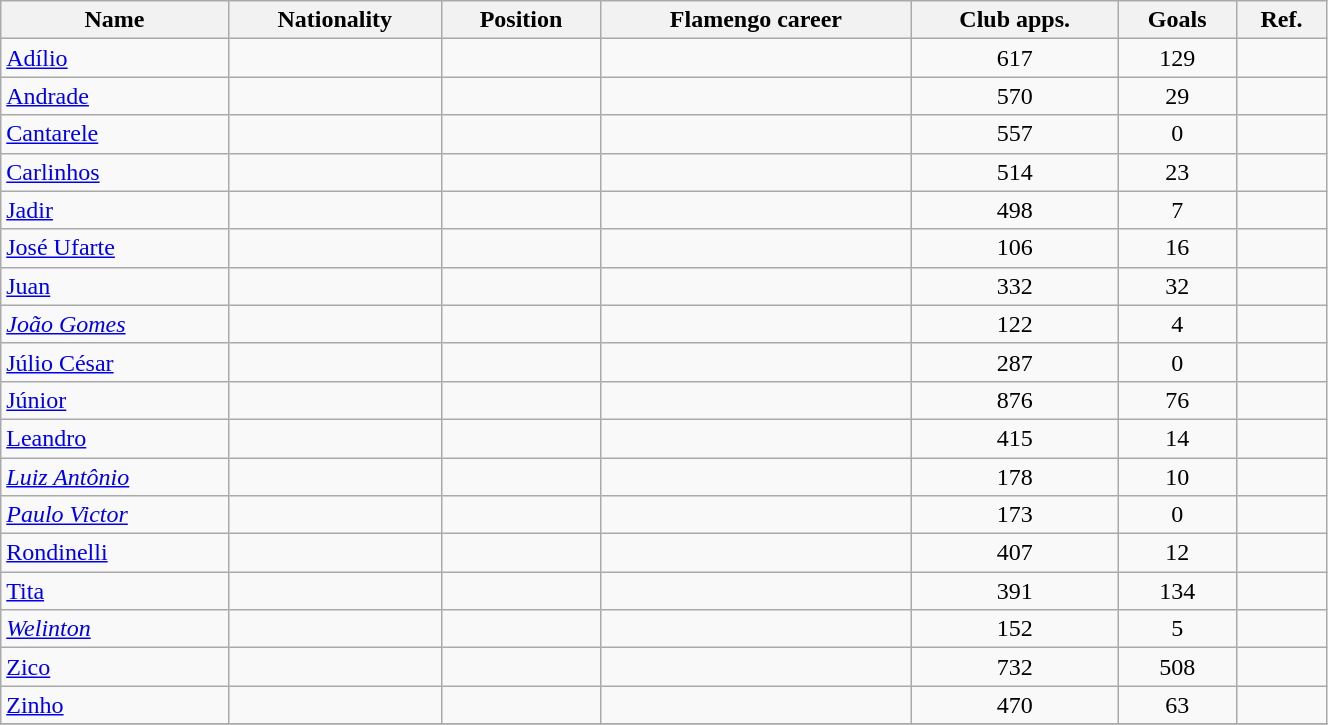<table width=70% class="wikitable sortable" style="text-align:center;">
<tr>
<th>Name</th>
<th>Nationality</th>
<th>Position</th>
<th>Flamengo career</th>
<th>Club apps.</th>
<th>Goals</th>
<th class="unsortable">Ref.</th>
</tr>
<tr>
<td scope="row" align="left"><a href='#'>Adílio</a></td>
<td align="left"></td>
<td></td>
<td></td>
<td>617</td>
<td>129</td>
<td></td>
</tr>
<tr>
<td scope="row" align="left"><a href='#'>Andrade</a></td>
<td align="left"></td>
<td></td>
<td></td>
<td>570</td>
<td>29</td>
<td></td>
</tr>
<tr>
<td scope="row" align="left"><a href='#'>Cantarele</a></td>
<td align="left"></td>
<td></td>
<td></td>
<td>557</td>
<td>0</td>
<td></td>
</tr>
<tr>
<td scope="row" align="left"><a href='#'>Carlinhos</a></td>
<td align="left"></td>
<td></td>
<td></td>
<td>514</td>
<td>23</td>
<td></td>
</tr>
<tr>
<td scope="row" align="left"><a href='#'>Jadir</a></td>
<td align="left"></td>
<td></td>
<td></td>
<td>498</td>
<td>7</td>
<td></td>
</tr>
<tr>
<td scope="row" align="left"><a href='#'>José Ufarte</a></td>
<td align="left"></td>
<td></td>
<td></td>
<td>106</td>
<td>16</td>
<td></td>
</tr>
<tr>
<td scope="row" align="left"><a href='#'>Juan</a></td>
<td align="left"></td>
<td></td>
<td></td>
<td>332</td>
<td>32</td>
<td></td>
</tr>
<tr>
<td scope="row" align="left"><em><a href='#'>João Gomes</a></em></td>
<td align="left"></td>
<td></td>
<td></td>
<td>122</td>
<td>4</td>
<td></td>
</tr>
<tr>
<td scope="row" align="left"><a href='#'>Júlio César</a></td>
<td align="left"></td>
<td></td>
<td></td>
<td>287</td>
<td>0</td>
<td></td>
</tr>
<tr>
<td scope="row" align="left"><a href='#'>Júnior</a></td>
<td align="left"></td>
<td></td>
<td></td>
<td>876</td>
<td>76</td>
<td></td>
</tr>
<tr>
<td scope="row" align="left"><a href='#'>Leandro</a></td>
<td align="left"></td>
<td></td>
<td></td>
<td>415</td>
<td>14</td>
<td></td>
</tr>
<tr>
<td scope="row" align="left"><em><a href='#'>Luiz Antônio</a></em></td>
<td align="left"></td>
<td></td>
<td></td>
<td>178</td>
<td>10</td>
<td></td>
</tr>
<tr>
<td scope="row" align="left"><em><a href='#'>Paulo Victor</a></em></td>
<td align="left"></td>
<td></td>
<td></td>
<td>173</td>
<td>0</td>
<td></td>
</tr>
<tr>
<td scope="row" align="left"><a href='#'>Rondinelli</a></td>
<td align="left"></td>
<td></td>
<td></td>
<td>407</td>
<td>12</td>
<td></td>
</tr>
<tr>
<td scope="row" align="left"><a href='#'>Tita</a></td>
<td align="left"></td>
<td></td>
<td></td>
<td>391</td>
<td>134</td>
<td></td>
</tr>
<tr>
<td scope="row" align="left"><em><a href='#'>Welinton</a></em></td>
<td align="left"></td>
<td></td>
<td></td>
<td>152</td>
<td>5</td>
<td></td>
</tr>
<tr>
<td scope="row" align="left"><a href='#'>Zico</a></td>
<td align="left"></td>
<td></td>
<td></td>
<td>732</td>
<td>508</td>
<td></td>
</tr>
<tr>
<td scope="row" align="left"><a href='#'>Zinho</a></td>
<td align="left"></td>
<td></td>
<td></td>
<td>470</td>
<td>63</td>
<td></td>
</tr>
<tr>
</tr>
</table>
